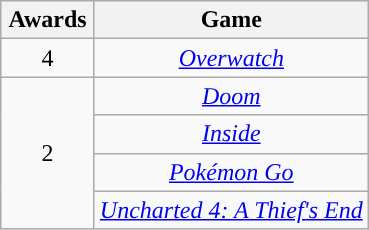<table class="wikitable" rowspan="2" style="text-align:center;">
<tr>
<th style="width:55px;">Awards</th>
<th style="text-align:center;">Game</th>
</tr>
<tr>
<td style="text-align:center;">4</td>
<td><em><a href='#'>Overwatch</a></em></td>
</tr>
<tr>
<td rowspan=4 style="text-align:center">2</td>
<td><em><a href='#'>Doom</a></em></td>
</tr>
<tr>
<td><em><a href='#'>Inside</a></em></td>
</tr>
<tr>
<td><em><a href='#'>Pokémon Go</a></em></td>
</tr>
<tr>
<td><em><a href='#'>Uncharted 4: A Thief's End</a></em></td>
</tr>
</table>
